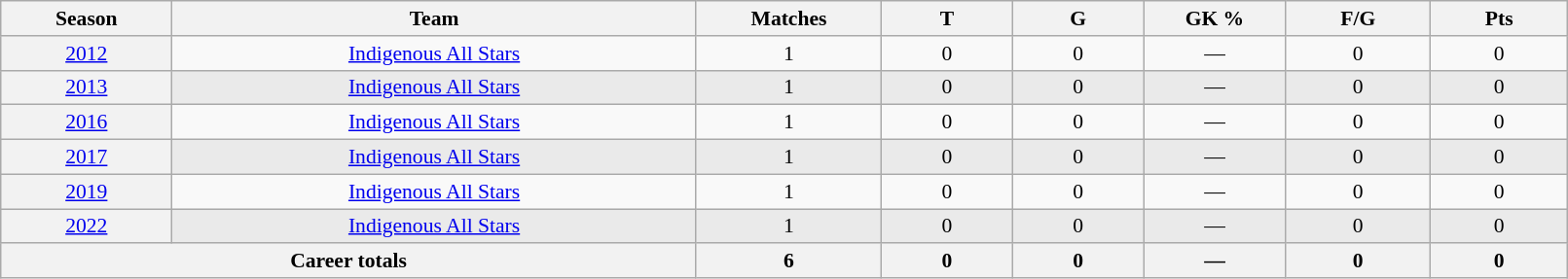<table class="wikitable sortable"  style="font-size:90%; text-align:center; width:85%;">
<tr>
<th width=2%>Season</th>
<th width=8%>Team</th>
<th width=2%>Matches</th>
<th width=2%>T</th>
<th width=2%>G</th>
<th width=2%>GK %</th>
<th width=2%>F/G</th>
<th width=2%>Pts</th>
</tr>
<tr>
<th scope="row" style="text-align:center; font-weight:normal"><a href='#'>2012</a></th>
<td style="text-align:center;"> <a href='#'>Indigenous All Stars</a></td>
<td>1</td>
<td>0</td>
<td>0</td>
<td>—</td>
<td>0</td>
<td>0</td>
</tr>
<tr style="background:#eaeaea;">
<th scope="row" style="text-align:center; font-weight:normal"><a href='#'>2013</a></th>
<td style="text-align:center;"> <a href='#'>Indigenous All Stars</a></td>
<td>1</td>
<td>0</td>
<td>0</td>
<td>—</td>
<td>0</td>
<td>0</td>
</tr>
<tr>
<th scope="row" style="text-align:center; font-weight:normal"><a href='#'>2016</a></th>
<td style="text-align:center;"> <a href='#'>Indigenous All Stars</a></td>
<td>1</td>
<td>0</td>
<td>0</td>
<td>—</td>
<td>0</td>
<td>0</td>
</tr>
<tr style="background:#eaeaea;">
<th scope="row" style="text-align:center; font-weight:normal"><a href='#'>2017</a></th>
<td style="text-align:center;"> <a href='#'>Indigenous All Stars</a></td>
<td>1</td>
<td>0</td>
<td>0</td>
<td>—</td>
<td>0</td>
<td>0</td>
</tr>
<tr>
<th scope="row" style="text-align:center; font-weight:normal"><a href='#'>2019</a></th>
<td style="text-align:center;"> <a href='#'>Indigenous All Stars</a></td>
<td>1</td>
<td>0</td>
<td>0</td>
<td>—</td>
<td>0</td>
<td>0</td>
</tr>
<tr style="background:#eaeaea;">
<th scope="row" style="text-align:center; font-weight:normal"><a href='#'>2022</a></th>
<td style="text-align:center;"> <a href='#'>Indigenous All Stars</a></td>
<td>1</td>
<td>0</td>
<td>0</td>
<td>—</td>
<td>0</td>
<td>0</td>
</tr>
<tr class="sortbottom">
<th colspan=2>Career totals</th>
<th>6</th>
<th>0</th>
<th>0</th>
<th>—</th>
<th>0</th>
<th>0</th>
</tr>
</table>
